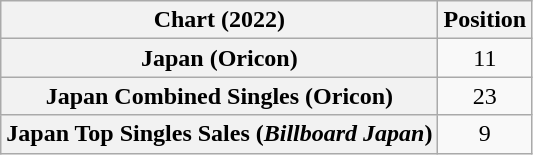<table class="wikitable plainrowheaders" style="text-align:center">
<tr>
<th scope="col">Chart (2022)</th>
<th scope="col">Position</th>
</tr>
<tr>
<th scope="row">Japan (Oricon)</th>
<td>11</td>
</tr>
<tr>
<th scope="row">Japan Combined Singles (Oricon)</th>
<td>23</td>
</tr>
<tr>
<th scope="row">Japan Top Singles Sales (<em>Billboard Japan</em>)</th>
<td>9</td>
</tr>
</table>
